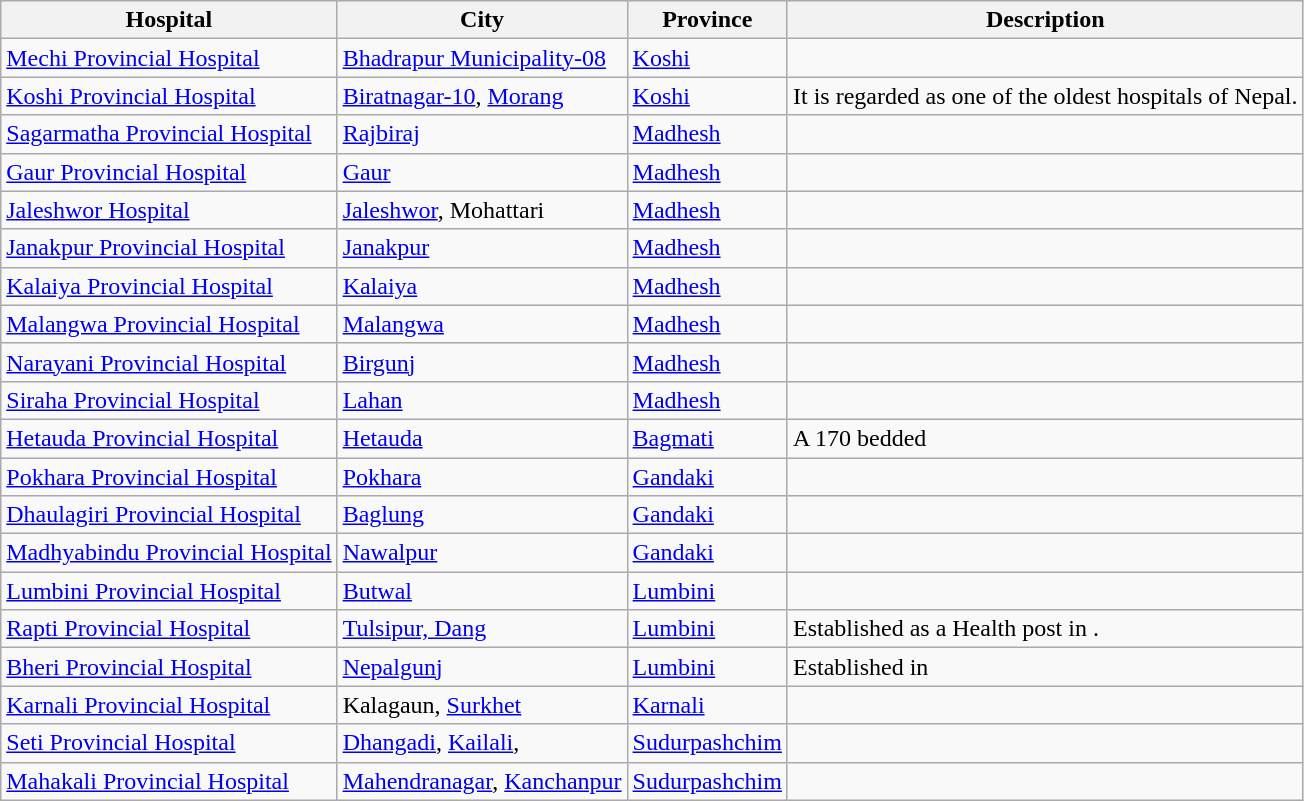<table class="wikitable sortable">
<tr>
<th>Hospital</th>
<th>City</th>
<th>Province</th>
<th>Description</th>
</tr>
<tr>
<td><a href='#'>Mechi Provincial Hospital</a></td>
<td><a href='#'>Bhadrapur Municipality-08</a></td>
<td><a href='#'>Koshi</a></td>
<td></td>
</tr>
<tr>
<td><a href='#'>Koshi Provincial Hospital</a></td>
<td><a href='#'>Biratnagar-10</a>, <a href='#'>Morang</a></td>
<td><a href='#'>Koshi</a></td>
<td>It is regarded as one of the oldest hospitals of Nepal.</td>
</tr>
<tr>
<td><a href='#'>Sagarmatha Provincial Hospital</a></td>
<td><a href='#'>Rajbiraj</a></td>
<td><a href='#'>Madhesh</a></td>
<td></td>
</tr>
<tr>
<td><a href='#'>Gaur Provincial Hospital</a></td>
<td><a href='#'>Gaur</a></td>
<td><a href='#'>Madhesh</a></td>
<td></td>
</tr>
<tr>
<td><a href='#'>Jaleshwor Hospital</a></td>
<td><a href='#'>Jaleshwor</a>, Mohattari</td>
<td><a href='#'>Madhesh</a></td>
<td></td>
</tr>
<tr>
<td><a href='#'>Janakpur Provincial Hospital</a></td>
<td><a href='#'>Janakpur</a></td>
<td><a href='#'>Madhesh</a></td>
<td></td>
</tr>
<tr>
<td><a href='#'>Kalaiya Provincial Hospital</a></td>
<td><a href='#'>Kalaiya</a></td>
<td><a href='#'>Madhesh</a></td>
<td></td>
</tr>
<tr>
<td><a href='#'>Malangwa Provincial Hospital</a></td>
<td><a href='#'>Malangwa</a></td>
<td><a href='#'>Madhesh</a></td>
<td></td>
</tr>
<tr>
<td><a href='#'>Narayani Provincial Hospital</a></td>
<td><a href='#'>Birgunj</a></td>
<td><a href='#'>Madhesh</a></td>
<td></td>
</tr>
<tr>
<td><a href='#'>Siraha Provincial Hospital</a></td>
<td><a href='#'>Lahan</a></td>
<td><a href='#'>Madhesh</a></td>
<td></td>
</tr>
<tr>
<td><a href='#'>Hetauda Provincial Hospital</a></td>
<td><a href='#'>Hetauda</a></td>
<td><a href='#'>Bagmati</a></td>
<td>A 170 bedded</td>
</tr>
<tr>
<td><a href='#'>Pokhara Provincial Hospital</a></td>
<td><a href='#'>Pokhara</a></td>
<td><a href='#'>Gandaki</a></td>
<td></td>
</tr>
<tr>
<td><a href='#'>Dhaulagiri Provincial Hospital</a></td>
<td><a href='#'>Baglung</a></td>
<td><a href='#'>Gandaki</a></td>
<td></td>
</tr>
<tr>
<td><a href='#'>Madhyabindu Provincial Hospital</a></td>
<td><a href='#'>Nawalpur</a></td>
<td><a href='#'>Gandaki</a></td>
<td></td>
</tr>
<tr>
<td><a href='#'>Lumbini Provincial Hospital</a></td>
<td><a href='#'>Butwal</a></td>
<td><a href='#'>Lumbini</a></td>
<td></td>
</tr>
<tr>
<td><a href='#'>Rapti Provincial Hospital</a></td>
<td><a href='#'>Tulsipur, Dang</a></td>
<td><a href='#'>Lumbini</a></td>
<td>Established as a Health post in .</td>
</tr>
<tr>
<td><a href='#'>Bheri Provincial Hospital</a></td>
<td><a href='#'>Nepalgunj</a></td>
<td><a href='#'>Lumbini</a></td>
<td>Established in </td>
</tr>
<tr>
<td><a href='#'>Karnali Provincial Hospital</a></td>
<td>Kalagaun, <a href='#'>Surkhet</a></td>
<td><a href='#'>Karnali</a></td>
<td></td>
</tr>
<tr>
<td><a href='#'>Seti Provincial Hospital</a></td>
<td><a href='#'>Dhangadi</a>, <a href='#'>Kailali</a>,</td>
<td><a href='#'>Sudurpashchim</a></td>
<td></td>
</tr>
<tr>
<td><a href='#'>Mahakali Provincial Hospital</a></td>
<td><a href='#'>Mahendranagar</a>, <a href='#'>Kanchanpur</a></td>
<td><a href='#'>Sudurpashchim</a></td>
<td></td>
</tr>
</table>
